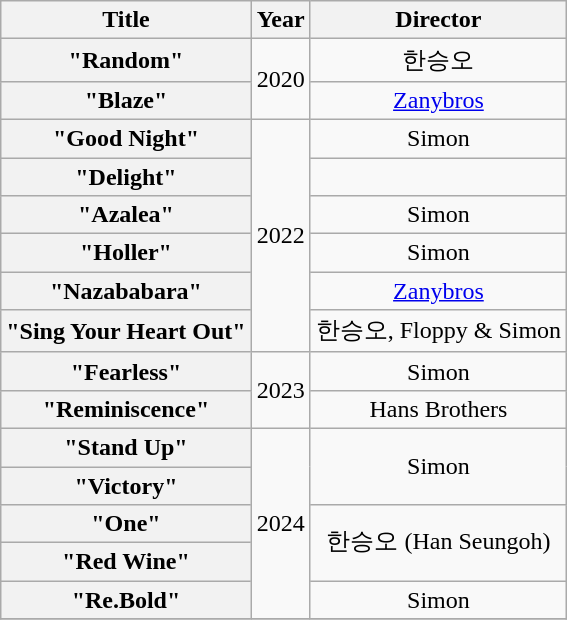<table class="wikitable plainrowheaders" style="text-align:center;">
<tr>
<th scope="col">Title</th>
<th scope="col">Year</th>
<th scope="col">Director</th>
</tr>
<tr>
<th scope="row">"Random"</th>
<td rowspan="2">2020</td>
<td>한승오</td>
</tr>
<tr>
<th scope="row">"Blaze"</th>
<td><a href='#'>Zanybros</a></td>
</tr>
<tr>
<th scope="row">"Good Night"</th>
<td rowspan="6">2022</td>
<td>Simon</td>
</tr>
<tr>
<th scope="row">"Delight"</th>
<td></td>
</tr>
<tr>
<th scope="row">"Azalea"</th>
<td>Simon</td>
</tr>
<tr>
<th scope="row">"Holler"</th>
<td>Simon</td>
</tr>
<tr>
<th scope="row">"Nazababara"</th>
<td><a href='#'>Zanybros</a></td>
</tr>
<tr>
<th scope="row">"Sing Your Heart Out"</th>
<td>한승오, Floppy & Simon</td>
</tr>
<tr>
<th scope="row">"Fearless"</th>
<td rowspan="2">2023</td>
<td>Simon</td>
</tr>
<tr>
<th scope="row">"Reminiscence"</th>
<td>Hans Brothers</td>
</tr>
<tr>
<th scope="row">"Stand Up"</th>
<td rowspan="5">2024</td>
<td rowspan="2">Simon</td>
</tr>
<tr>
<th scope="row">"Victory"</th>
</tr>
<tr>
<th scope="row">"One"</th>
<td rowspan="2">한승오 (Han Seungoh)</td>
</tr>
<tr>
<th scope="row">"Red Wine"</th>
</tr>
<tr>
<th scope="row">"Re.Bold"</th>
<td scope="row">Simon</td>
</tr>
<tr>
</tr>
</table>
